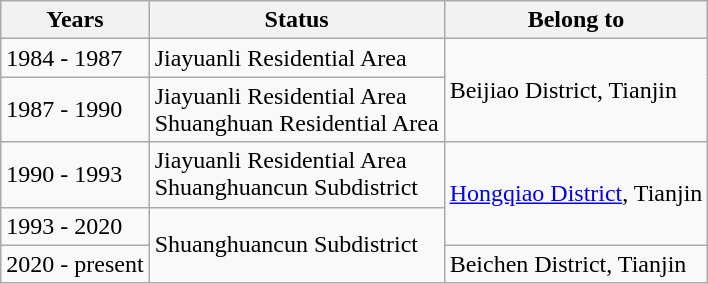<table class="wikitable">
<tr>
<th>Years</th>
<th>Status</th>
<th>Belong to</th>
</tr>
<tr>
<td>1984 - 1987</td>
<td>Jiayuanli Residential Area</td>
<td rowspan="2">Beijiao District, Tianjin</td>
</tr>
<tr>
<td>1987 - 1990</td>
<td>Jiayuanli Residential Area<br>Shuanghuan Residential Area</td>
</tr>
<tr>
<td>1990 - 1993</td>
<td>Jiayuanli Residential Area<br>Shuanghuancun Subdistrict</td>
<td rowspan="2"><a href='#'>Hongqiao District</a>, Tianjin</td>
</tr>
<tr>
<td>1993 - 2020</td>
<td rowspan="2">Shuanghuancun Subdistrict</td>
</tr>
<tr>
<td>2020 - present</td>
<td>Beichen District, Tianjin</td>
</tr>
</table>
